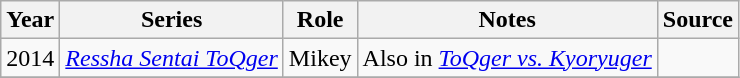<table class="wikitable sortable plainrowheaders">
<tr>
<th>Year</th>
<th>Series</th>
<th>Role</th>
<th class="unsortable">Notes</th>
<th class="unsortable">Source</th>
</tr>
<tr>
<td>2014</td>
<td><em><a href='#'>Ressha Sentai ToQger</a></em></td>
<td>Mikey</td>
<td>Also in <em><a href='#'>ToQger vs. Kyoryuger</a></em></td>
<td></td>
</tr>
<tr>
</tr>
</table>
